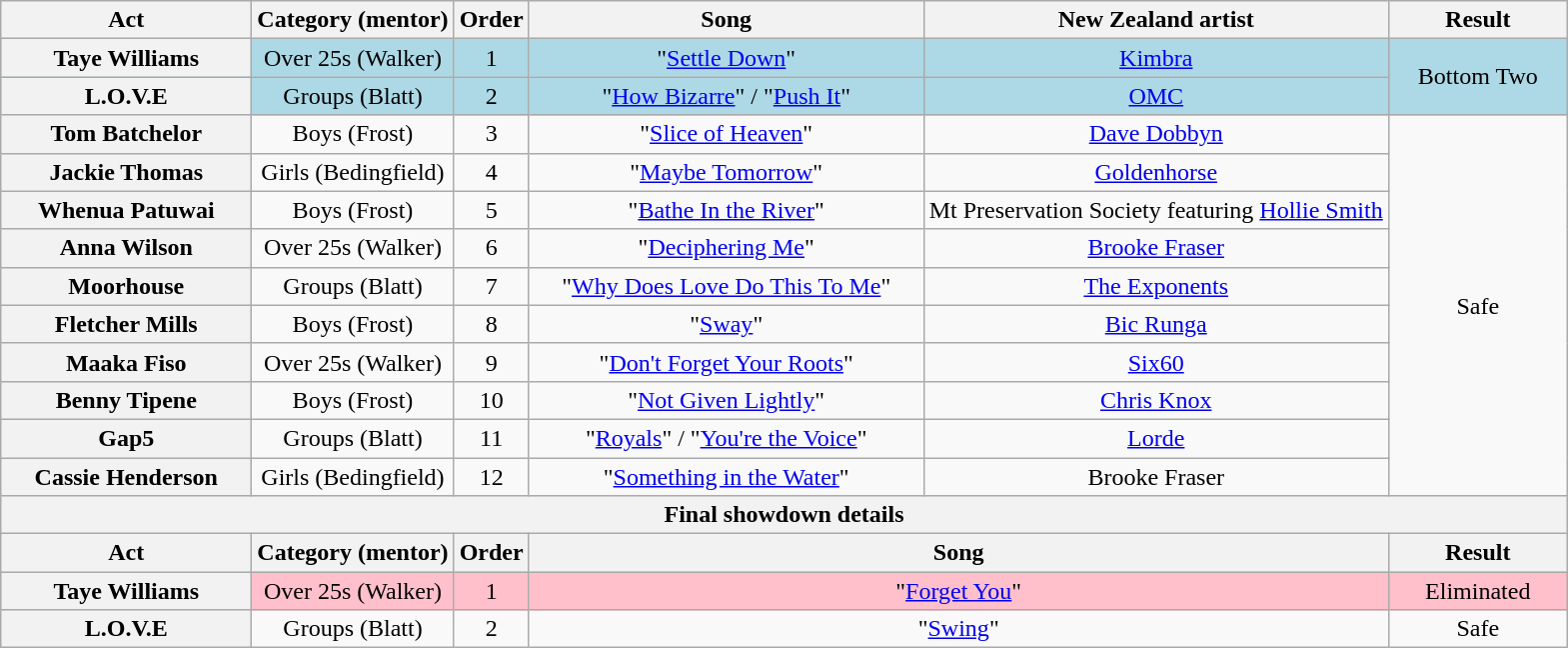<table class="wikitable plainrowheaders" style="text-align:center;">
<tr>
<th scope="col" style="width:10em;">Act</th>
<th scope="col">Category (mentor)</th>
<th scope="col">Order</th>
<th scope="col" style="width:16em;">Song</th>
<th scope="col">New Zealand artist</th>
<th scope="col" style="width:7em;">Result</th>
</tr>
<tr style="background:lightblue;">
<th scope="row">Taye Williams</th>
<td>Over 25s (Walker)</td>
<td>1</td>
<td>"<a href='#'>Settle Down</a>"</td>
<td><a href='#'>Kimbra</a></td>
<td rowspan=2>Bottom Two</td>
</tr>
<tr style="background:lightblue;">
<th scope="row">L.O.V.E</th>
<td>Groups (Blatt)</td>
<td>2</td>
<td>"<a href='#'>How Bizarre</a>" / "<a href='#'>Push It</a>"</td>
<td><a href='#'>OMC</a></td>
</tr>
<tr>
<th scope="row">Tom Batchelor</th>
<td>Boys (Frost)</td>
<td>3</td>
<td>"<a href='#'>Slice of Heaven</a>"</td>
<td><a href='#'>Dave Dobbyn</a></td>
<td rowspan=10>Safe</td>
</tr>
<tr>
<th scope="row">Jackie Thomas</th>
<td>Girls (Bedingfield)</td>
<td>4</td>
<td>"<a href='#'>Maybe Tomorrow</a>"</td>
<td><a href='#'>Goldenhorse</a></td>
</tr>
<tr>
<th scope="row">Whenua Patuwai</th>
<td>Boys (Frost)</td>
<td>5</td>
<td>"<a href='#'>Bathe In the River</a>"</td>
<td>Mt Preservation Society featuring <a href='#'>Hollie Smith</a></td>
</tr>
<tr>
<th scope="row">Anna Wilson</th>
<td>Over 25s (Walker)</td>
<td>6</td>
<td>"<a href='#'>Deciphering Me</a>"</td>
<td><a href='#'>Brooke Fraser</a></td>
</tr>
<tr>
<th scope="row">Moorhouse</th>
<td>Groups (Blatt)</td>
<td>7</td>
<td>"<a href='#'>Why Does Love Do This To Me</a>"</td>
<td><a href='#'>The Exponents</a></td>
</tr>
<tr>
<th scope="row">Fletcher Mills</th>
<td>Boys (Frost)</td>
<td>8</td>
<td>"<a href='#'>Sway</a>"</td>
<td><a href='#'>Bic Runga</a></td>
</tr>
<tr>
<th scope="row">Maaka Fiso</th>
<td>Over 25s (Walker)</td>
<td>9</td>
<td>"<a href='#'>Don't Forget Your Roots</a>"</td>
<td><a href='#'>Six60</a></td>
</tr>
<tr>
<th scope="row">Benny Tipene</th>
<td>Boys (Frost)</td>
<td>10</td>
<td>"<a href='#'>Not Given Lightly</a>"</td>
<td><a href='#'>Chris Knox</a></td>
</tr>
<tr>
<th scope="row">Gap5</th>
<td>Groups (Blatt)</td>
<td>11</td>
<td>"<a href='#'>Royals</a>" / "<a href='#'>You're the Voice</a>" </td>
<td><a href='#'>Lorde</a></td>
</tr>
<tr>
<th scope="row">Cassie Henderson</th>
<td>Girls (Bedingfield)</td>
<td>12</td>
<td>"<a href='#'>Something in the Water</a>"</td>
<td>Brooke Fraser</td>
</tr>
<tr>
<th colspan="6">Final showdown details</th>
</tr>
<tr>
<th scope="col" style="width:10em;">Act</th>
<th scope="col">Category (mentor)</th>
<th scope="col">Order</th>
<th colspan="2" style="width:16em;">Song</th>
<th scope="col" style="width:6em;">Result</th>
</tr>
<tr style="background:pink;">
<th scope="row">Taye Williams</th>
<td>Over 25s (Walker)</td>
<td>1</td>
<td colspan="2">"<a href='#'>Forget You</a>"</td>
<td>Eliminated</td>
</tr>
<tr>
<th scope="row">L.O.V.E</th>
<td>Groups (Blatt)</td>
<td>2</td>
<td colspan="2">"<a href='#'>Swing</a>"</td>
<td>Safe</td>
</tr>
</table>
